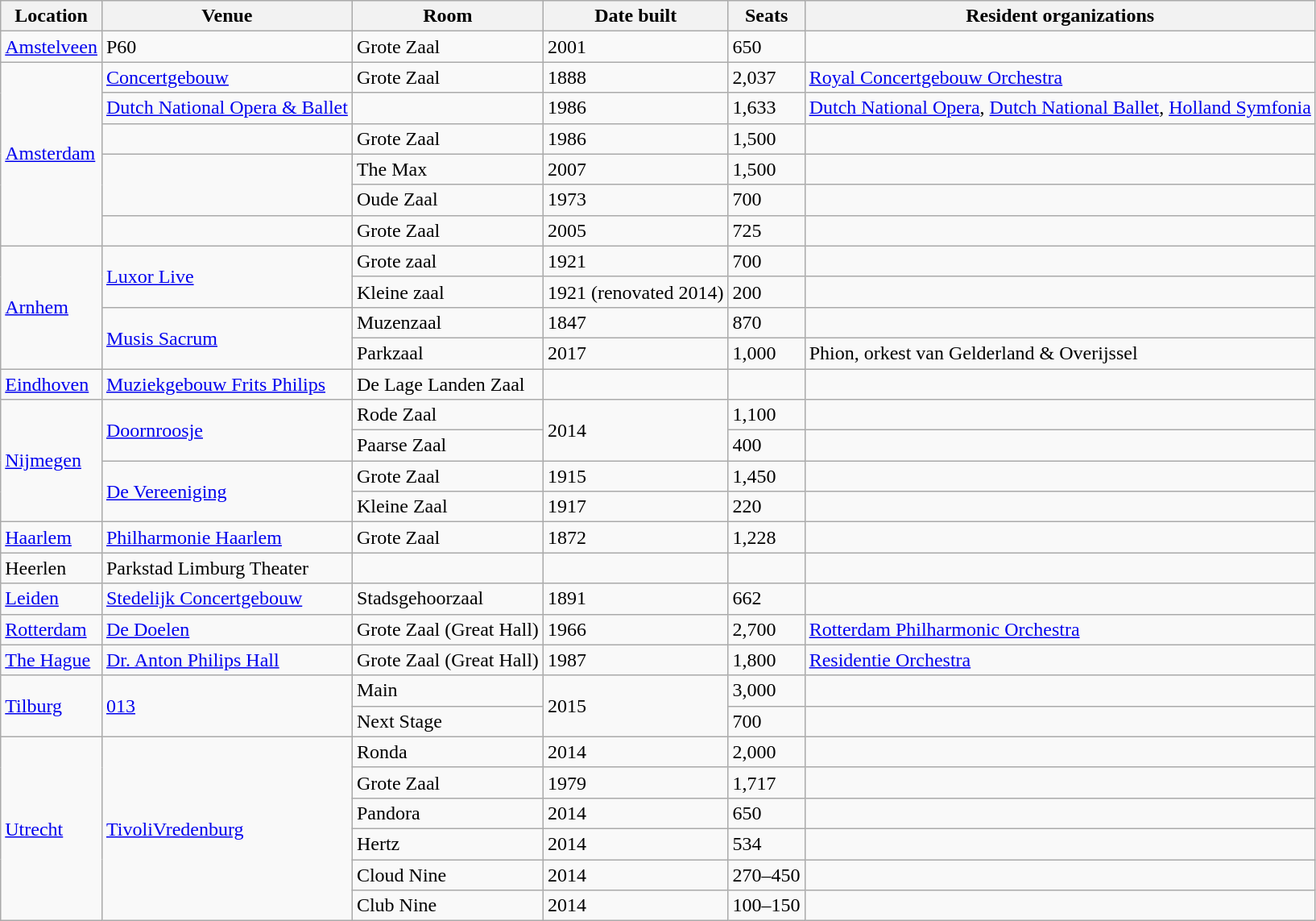<table class="wikitable">
<tr>
<th>Location</th>
<th>Venue</th>
<th>Room</th>
<th>Date built</th>
<th>Seats</th>
<th>Resident organizations</th>
</tr>
<tr>
<td><a href='#'>Amstelveen</a></td>
<td>P60</td>
<td>Grote Zaal</td>
<td>2001</td>
<td>650</td>
<td></td>
</tr>
<tr>
<td rowspan=6><a href='#'>Amsterdam</a></td>
<td><a href='#'>Concertgebouw</a></td>
<td>Grote Zaal</td>
<td>1888</td>
<td>2,037</td>
<td><a href='#'>Royal Concertgebouw Orchestra</a></td>
</tr>
<tr>
<td><a href='#'>Dutch National Opera & Ballet</a></td>
<td></td>
<td>1986</td>
<td>1,633</td>
<td><a href='#'>Dutch National Opera</a>, <a href='#'>Dutch National Ballet</a>, <a href='#'>Holland Symfonia</a></td>
</tr>
<tr>
<td></td>
<td>Grote Zaal</td>
<td>1986</td>
<td>1,500</td>
<td></td>
</tr>
<tr>
<td rowspan="2"><em></em></td>
<td>The Max</td>
<td>2007</td>
<td>1,500</td>
<td></td>
</tr>
<tr>
<td>Oude Zaal</td>
<td>1973</td>
<td>700</td>
<td></td>
</tr>
<tr>
<td></td>
<td>Grote Zaal</td>
<td>2005</td>
<td>725</td>
<td></td>
</tr>
<tr>
<td rowspan="4"><a href='#'>Arnhem</a></td>
<td rowspan="2"><a href='#'>Luxor Live</a></td>
<td>Grote zaal</td>
<td>1921</td>
<td>700</td>
<td></td>
</tr>
<tr>
<td>Kleine zaal</td>
<td>1921 (renovated 2014)</td>
<td>200</td>
<td></td>
</tr>
<tr>
<td rowspan="2"><a href='#'>Musis Sacrum</a></td>
<td>Muzenzaal</td>
<td>1847</td>
<td>870</td>
<td></td>
</tr>
<tr>
<td>Parkzaal</td>
<td>2017</td>
<td>1,000</td>
<td>Phion, orkest van Gelderland & Overijssel</td>
</tr>
<tr>
<td><a href='#'>Eindhoven</a></td>
<td><a href='#'>Muziekgebouw Frits Philips</a></td>
<td>De Lage Landen Zaal</td>
<td></td>
<td></td>
<td></td>
</tr>
<tr>
<td rowspan="4"><a href='#'>Nijmegen</a></td>
<td rowspan="2"><a href='#'>Doornroosje</a></td>
<td>Rode Zaal</td>
<td rowspan="2">2014</td>
<td>1,100</td>
<td></td>
</tr>
<tr>
<td>Paarse Zaal</td>
<td>400</td>
<td></td>
</tr>
<tr>
<td rowspan="2"><a href='#'>De Vereeniging</a></td>
<td>Grote Zaal</td>
<td>1915</td>
<td>1,450</td>
<td></td>
</tr>
<tr>
<td>Kleine Zaal</td>
<td>1917</td>
<td>220</td>
<td></td>
</tr>
<tr>
<td><a href='#'>Haarlem</a></td>
<td><a href='#'>Philharmonie Haarlem</a></td>
<td>Grote Zaal</td>
<td>1872</td>
<td>1,228</td>
<td></td>
</tr>
<tr>
<td>Heerlen</td>
<td>Parkstad Limburg Theater</td>
<td></td>
<td></td>
<td></td>
<td></td>
</tr>
<tr>
<td><a href='#'>Leiden</a></td>
<td><a href='#'>Stedelijk Concertgebouw</a></td>
<td>Stadsgehoorzaal</td>
<td>1891</td>
<td>662</td>
<td></td>
</tr>
<tr>
<td><a href='#'>Rotterdam</a></td>
<td><a href='#'>De Doelen</a></td>
<td>Grote Zaal (Great Hall)</td>
<td>1966</td>
<td>2,700</td>
<td><a href='#'>Rotterdam Philharmonic Orchestra</a></td>
</tr>
<tr>
<td><a href='#'>The Hague</a></td>
<td><a href='#'>Dr. Anton Philips Hall</a></td>
<td>Grote Zaal (Great Hall)</td>
<td>1987</td>
<td>1,800</td>
<td><a href='#'>Residentie Orchestra</a></td>
</tr>
<tr>
<td rowspan="2"><a href='#'>Tilburg</a></td>
<td rowspan="2"><a href='#'>013</a></td>
<td>Main</td>
<td rowspan="2">2015</td>
<td>3,000</td>
<td></td>
</tr>
<tr>
<td>Next Stage</td>
<td>700</td>
<td></td>
</tr>
<tr>
<td rowspan="6"><a href='#'>Utrecht</a></td>
<td rowspan="6"><a href='#'>TivoliVredenburg</a></td>
<td>Ronda</td>
<td>2014</td>
<td>2,000</td>
<td></td>
</tr>
<tr>
<td>Grote Zaal</td>
<td>1979</td>
<td>1,717</td>
<td></td>
</tr>
<tr>
<td>Pandora</td>
<td>2014</td>
<td>650</td>
<td></td>
</tr>
<tr>
<td>Hertz</td>
<td>2014</td>
<td>534</td>
<td></td>
</tr>
<tr>
<td>Cloud Nine</td>
<td>2014</td>
<td>270–450</td>
<td></td>
</tr>
<tr>
<td>Club Nine</td>
<td>2014</td>
<td>100–150</td>
</tr>
</table>
